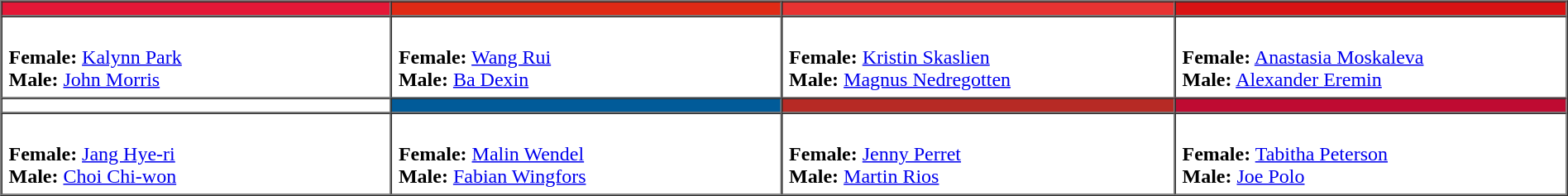<table border=1 cellpadding=5 cellspacing=0>
<tr>
<th bgcolor="#e41837" width="333"></th>
<th bgcolor="#df2a15" width="333"></th>
<th bgcolor="#e73332" width="333"></th>
<th bgcolor="#d91314" width="333"></th>
</tr>
<tr>
<td><br><strong>Female:</strong> <a href='#'>Kalynn Park</a><br>
<strong>Male:</strong> <a href='#'>John Morris</a></td>
<td><br><strong>Female:</strong> <a href='#'>Wang Rui</a><br>
<strong>Male:</strong> <a href='#'>Ba Dexin</a></td>
<td><br><strong>Female:</strong> <a href='#'>Kristin Skaslien</a><br>
<strong>Male:</strong> <a href='#'>Magnus Nedregotten</a></td>
<td><br><strong>Female:</strong> <a href='#'>Anastasia Moskaleva</a><br>
<strong>Male:</strong> <a href='#'>Alexander Eremin</a></td>
</tr>
<tr>
<th bgcolor="#ffffff" width="333"></th>
<th bgcolor="#015b99" width="333"></th>
<th bgcolor="#b72a25" width="333"></th>
<th bgcolor="#bf0b32" width="333"></th>
</tr>
<tr>
<td><br><strong>Female:</strong> <a href='#'>Jang Hye-ri</a><br>
<strong>Male:</strong> <a href='#'>Choi Chi-won</a></td>
<td><br><strong>Female:</strong> <a href='#'>Malin Wendel</a><br>
<strong>Male:</strong> <a href='#'>Fabian Wingfors</a></td>
<td><br><strong>Female:</strong> <a href='#'>Jenny Perret</a><br>
<strong>Male:</strong> <a href='#'>Martin Rios</a></td>
<td><br><strong>Female:</strong> <a href='#'>Tabitha Peterson</a><br>
<strong>Male:</strong> <a href='#'>Joe Polo</a></td>
</tr>
</table>
